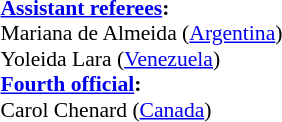<table width=50% style="font-size: 90%">
<tr>
<td><br><strong><a href='#'>Assistant referees</a>:</strong>
<br>Mariana de Almeida (<a href='#'>Argentina</a>)
<br>Yoleida Lara (<a href='#'>Venezuela</a>)
<br><strong><a href='#'>Fourth official</a>:</strong>
<br>Carol Chenard (<a href='#'>Canada</a>)</td>
</tr>
</table>
